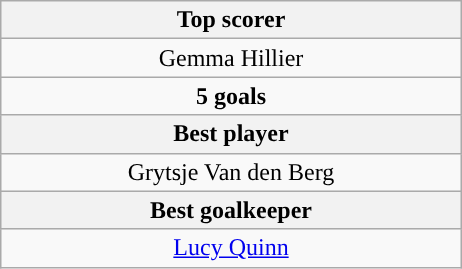<table class="wikitable" style="margin: 1em auto 1em auto;">
<tr>
<th width=300>Top scorer</th>
</tr>
<tr align=center style="background:">
<td style="text-align:center;"> Gemma Hillier</td>
</tr>
<tr>
<td style="text-align:center;"><strong>5 goals</strong></td>
</tr>
<tr>
<th>Best player</th>
</tr>
<tr>
<td style="text-align:center;"> Grytsje Van den Berg</td>
</tr>
<tr>
<th>Best goalkeeper</th>
</tr>
<tr>
<td style="text-align:center;"> <a href='#'>Lucy Quinn</a></td>
</tr>
</table>
